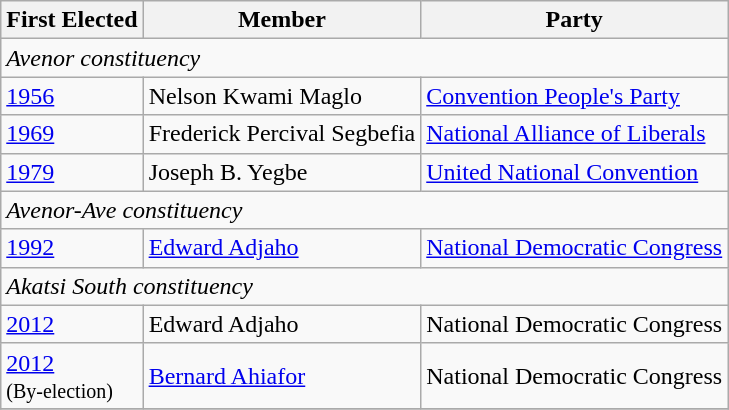<table class="wikitable">
<tr>
<th>First Elected</th>
<th>Member</th>
<th>Party</th>
</tr>
<tr>
<td colspan=3><em>Avenor constituency</em></td>
</tr>
<tr>
<td><a href='#'>1956</a></td>
<td>Nelson Kwami Maglo</td>
<td><a href='#'>Convention People's Party</a></td>
</tr>
<tr>
<td><a href='#'>1969</a></td>
<td>Frederick Percival Segbefia</td>
<td><a href='#'>National Alliance of Liberals</a></td>
</tr>
<tr>
<td><a href='#'>1979</a></td>
<td>Joseph B. Yegbe</td>
<td><a href='#'>United National Convention</a></td>
</tr>
<tr>
<td colspan=3><em>Avenor-Ave constituency</em></td>
</tr>
<tr>
<td><a href='#'>1992</a></td>
<td><a href='#'>Edward Adjaho</a></td>
<td><a href='#'>National Democratic Congress</a></td>
</tr>
<tr>
<td colspan=3><em>Akatsi South constituency</em></td>
</tr>
<tr>
<td><a href='#'>2012</a></td>
<td>Edward Adjaho</td>
<td>National Democratic Congress</td>
</tr>
<tr>
<td><a href='#'>2012</a><br><small>(By-election)</small></td>
<td><a href='#'>Bernard Ahiafor</a></td>
<td>National Democratic Congress</td>
</tr>
<tr>
</tr>
</table>
